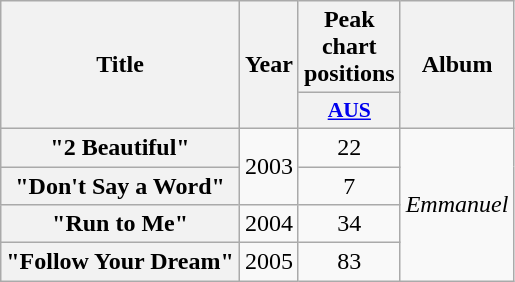<table class="wikitable plainrowheaders" style="text-align:center;">
<tr>
<th scope="col" rowspan="2">Title</th>
<th scope="col" rowspan="2">Year</th>
<th scope="col" colspan="1">Peak chart positions</th>
<th scope="col" rowspan="2">Album</th>
</tr>
<tr>
<th scope="col" style="width:3em;font-size:90%;"><a href='#'>AUS</a><br></th>
</tr>
<tr>
<th scope="row">"2 Beautiful"</th>
<td rowspan="2">2003</td>
<td>22</td>
<td rowspan="4"><em>Emmanuel</em></td>
</tr>
<tr>
<th scope="row">"Don't Say a Word"</th>
<td>7</td>
</tr>
<tr>
<th scope="row">"Run to Me"</th>
<td>2004</td>
<td>34</td>
</tr>
<tr>
<th scope="row">"Follow Your Dream"</th>
<td>2005</td>
<td>83</td>
</tr>
</table>
